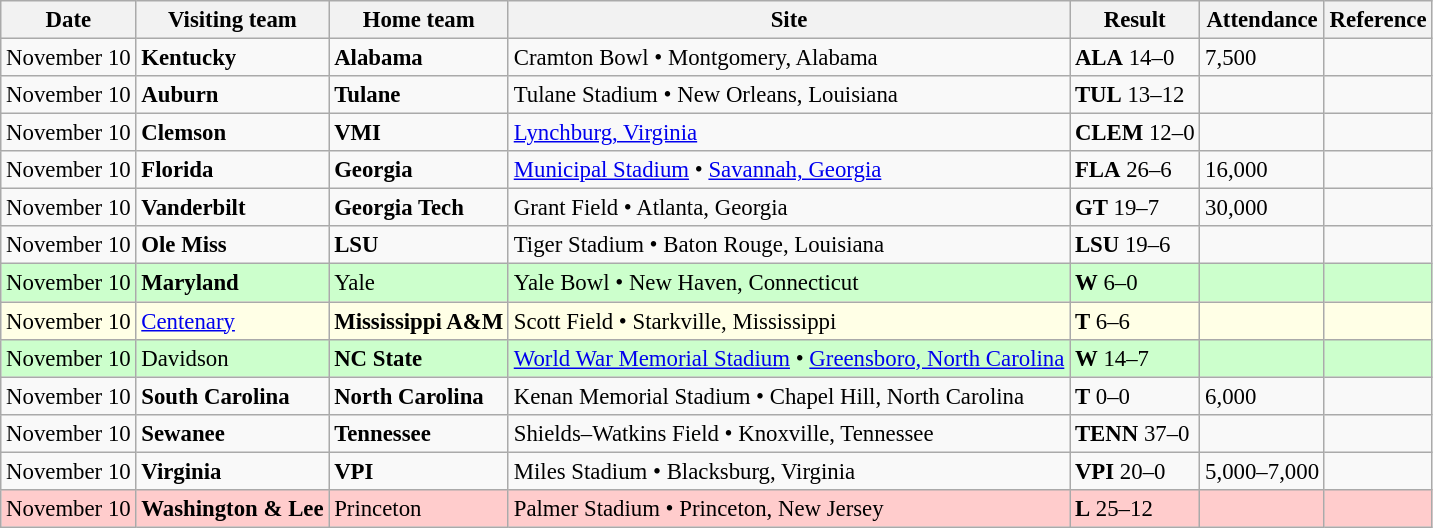<table class="wikitable" style="font-size:95%;">
<tr>
<th>Date</th>
<th>Visiting team</th>
<th>Home team</th>
<th>Site</th>
<th>Result</th>
<th>Attendance</th>
<th class="unsortable">Reference</th>
</tr>
<tr bgcolor=>
<td>November 10</td>
<td><strong>Kentucky</strong></td>
<td><strong>Alabama</strong></td>
<td>Cramton Bowl • Montgomery, Alabama</td>
<td><strong>ALA</strong> 14–0</td>
<td>7,500</td>
<td></td>
</tr>
<tr bgcolor=>
<td>November 10</td>
<td><strong>Auburn</strong></td>
<td><strong>Tulane</strong></td>
<td>Tulane Stadium • New Orleans, Louisiana</td>
<td><strong>TUL</strong> 13–12</td>
<td></td>
<td></td>
</tr>
<tr bgcolor=>
<td>November 10</td>
<td><strong>Clemson</strong></td>
<td><strong>VMI</strong></td>
<td><a href='#'>Lynchburg, Virginia</a></td>
<td><strong>CLEM</strong> 12–0</td>
<td></td>
<td></td>
</tr>
<tr bgcolor=>
<td>November 10</td>
<td><strong>Florida</strong></td>
<td><strong>Georgia</strong></td>
<td><a href='#'>Municipal Stadium</a> • <a href='#'>Savannah, Georgia</a></td>
<td><strong>FLA</strong> 26–6</td>
<td>16,000</td>
<td></td>
</tr>
<tr bgcolor=>
<td>November 10</td>
<td><strong>Vanderbilt</strong></td>
<td><strong>Georgia Tech</strong></td>
<td>Grant Field • Atlanta, Georgia</td>
<td><strong>GT</strong> 19–7</td>
<td>30,000</td>
<td></td>
</tr>
<tr bgcolor=>
<td>November 10</td>
<td><strong>Ole Miss</strong></td>
<td><strong>LSU</strong></td>
<td>Tiger Stadium • Baton Rouge, Louisiana</td>
<td><strong>LSU</strong> 19–6</td>
<td></td>
</tr>
<tr bgcolor=ccffcc>
<td>November 10</td>
<td><strong>Maryland</strong></td>
<td>Yale</td>
<td>Yale Bowl • New Haven, Connecticut</td>
<td><strong>W</strong> 6–0</td>
<td></td>
<td></td>
</tr>
<tr bgcolor=ffffe6>
<td>November 10</td>
<td><a href='#'>Centenary</a></td>
<td><strong>Mississippi A&M</strong></td>
<td>Scott Field • Starkville, Mississippi</td>
<td><strong>T</strong> 6–6</td>
<td></td>
<td></td>
</tr>
<tr bgcolor=ccffcc>
<td>November 10</td>
<td>Davidson</td>
<td><strong>NC State</strong></td>
<td><a href='#'>World War Memorial Stadium</a> • <a href='#'>Greensboro, North Carolina</a></td>
<td><strong>W</strong> 14–7</td>
<td></td>
<td></td>
</tr>
<tr bgcolor=>
<td>November 10</td>
<td><strong>South Carolina</strong></td>
<td><strong>North Carolina</strong></td>
<td>Kenan Memorial Stadium • Chapel Hill, North Carolina</td>
<td><strong>T</strong> 0–0</td>
<td>6,000</td>
<td></td>
</tr>
<tr bgcolor=>
<td>November 10</td>
<td><strong>Sewanee</strong></td>
<td><strong>Tennessee</strong></td>
<td>Shields–Watkins Field • Knoxville, Tennessee</td>
<td><strong>TENN</strong> 37–0</td>
<td></td>
<td></td>
</tr>
<tr bgcolor=>
<td>November 10</td>
<td><strong>Virginia</strong></td>
<td><strong>VPI</strong></td>
<td>Miles Stadium • Blacksburg, Virginia</td>
<td><strong>VPI</strong> 20–0</td>
<td>5,000–7,000</td>
<td></td>
</tr>
<tr bgcolor=ffcccc>
<td>November 10</td>
<td><strong>Washington & Lee</strong></td>
<td>Princeton</td>
<td>Palmer Stadium • Princeton, New Jersey</td>
<td><strong>L</strong> 25–12</td>
<td></td>
<td></td>
</tr>
</table>
